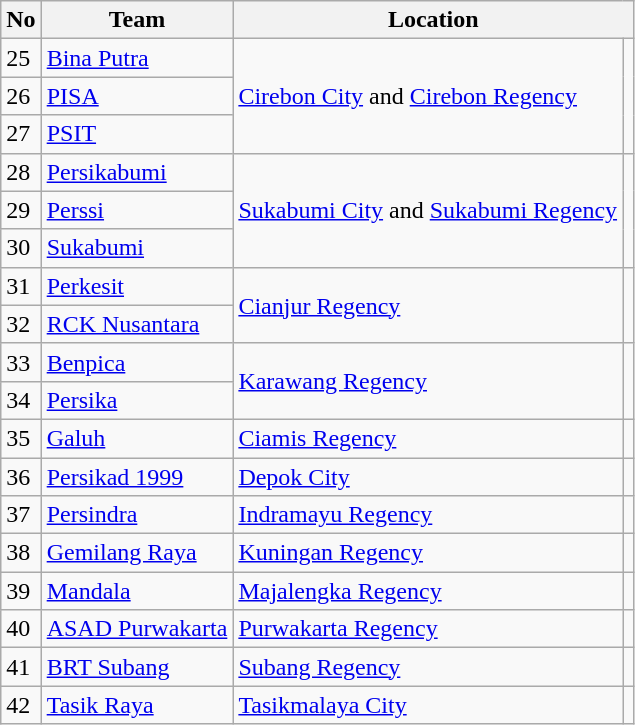<table class="wikitable">
<tr>
<th>No</th>
<th>Team</th>
<th colspan=2>Location</th>
</tr>
<tr>
<td align center>25</td>
<td><a href='#'>Bina Putra</a></td>
<td rowspan=3><a href='#'>Cirebon City</a> and <a href='#'>Cirebon Regency</a></td>
<td rowspan=3><br></td>
</tr>
<tr>
<td align center>26</td>
<td><a href='#'>PISA</a></td>
</tr>
<tr>
<td align center>27</td>
<td><a href='#'>PSIT</a></td>
</tr>
<tr>
<td align center>28</td>
<td><a href='#'>Persikabumi</a></td>
<td rowspan=3><a href='#'>Sukabumi City</a> and <a href='#'>Sukabumi Regency</a></td>
<td rowspan=3><br></td>
</tr>
<tr>
<td align center>29</td>
<td><a href='#'>Perssi</a></td>
</tr>
<tr>
<td align center>30</td>
<td><a href='#'>Sukabumi</a></td>
</tr>
<tr>
<td align center>31</td>
<td><a href='#'>Perkesit</a></td>
<td rowspan=2><a href='#'>Cianjur Regency</a></td>
<td rowspan=2></td>
</tr>
<tr>
<td align center>32</td>
<td><a href='#'>RCK Nusantara</a></td>
</tr>
<tr>
<td align center>33</td>
<td><a href='#'>Benpica</a></td>
<td rowspan=2><a href='#'>Karawang Regency</a></td>
<td rowspan=2></td>
</tr>
<tr>
<td align center>34</td>
<td><a href='#'>Persika</a></td>
</tr>
<tr>
<td align center>35</td>
<td><a href='#'>Galuh</a></td>
<td><a href='#'>Ciamis Regency</a></td>
<td></td>
</tr>
<tr>
<td align center>36</td>
<td><a href='#'>Persikad 1999</a></td>
<td><a href='#'>Depok City</a></td>
<td></td>
</tr>
<tr>
<td align center>37</td>
<td><a href='#'>Persindra</a></td>
<td><a href='#'>Indramayu Regency</a></td>
<td></td>
</tr>
<tr>
<td align center>38</td>
<td><a href='#'>Gemilang Raya</a></td>
<td><a href='#'>Kuningan Regency</a></td>
<td></td>
</tr>
<tr>
<td align center>39</td>
<td><a href='#'>Mandala</a></td>
<td><a href='#'>Majalengka Regency</a></td>
<td></td>
</tr>
<tr>
<td align center>40</td>
<td><a href='#'>ASAD Purwakarta</a></td>
<td><a href='#'>Purwakarta Regency</a></td>
<td></td>
</tr>
<tr>
<td align center>41</td>
<td><a href='#'>BRT Subang</a></td>
<td><a href='#'>Subang Regency</a></td>
<td></td>
</tr>
<tr>
<td align center>42</td>
<td><a href='#'>Tasik Raya</a></td>
<td><a href='#'>Tasikmalaya City</a></td>
<td></td>
</tr>
</table>
